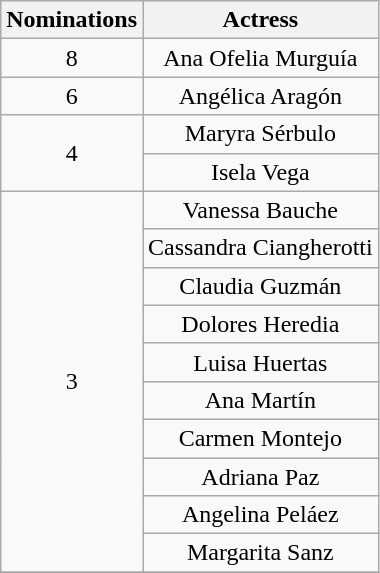<table class="wikitable" rowspan=2 style="text-align: center;">
<tr>
<th scope="col" width="55">Nominations</th>
<th scope="col" align="center">Actress</th>
</tr>
<tr>
<td rowspan="1" style="text-align:center;">8</td>
<td>Ana Ofelia Murguía</td>
</tr>
<tr>
<td rowspan="1" style="text-align:center;">6</td>
<td>Angélica Aragón</td>
</tr>
<tr>
<td rowspan="2" style="text-align:center;">4</td>
<td>Maryra Sérbulo</td>
</tr>
<tr>
<td>Isela Vega</td>
</tr>
<tr>
<td rowspan="10" style="text-align:center;">3</td>
<td>Vanessa Bauche</td>
</tr>
<tr>
<td>Cassandra Ciangherotti</td>
</tr>
<tr>
<td>Claudia Guzmán</td>
</tr>
<tr>
<td>Dolores Heredia</td>
</tr>
<tr>
<td>Luisa Huertas</td>
</tr>
<tr>
<td>Ana Martín</td>
</tr>
<tr>
<td>Carmen Montejo</td>
</tr>
<tr>
<td>Adriana Paz</td>
</tr>
<tr>
<td>Angelina Peláez</td>
</tr>
<tr>
<td>Margarita Sanz</td>
</tr>
<tr>
</tr>
</table>
